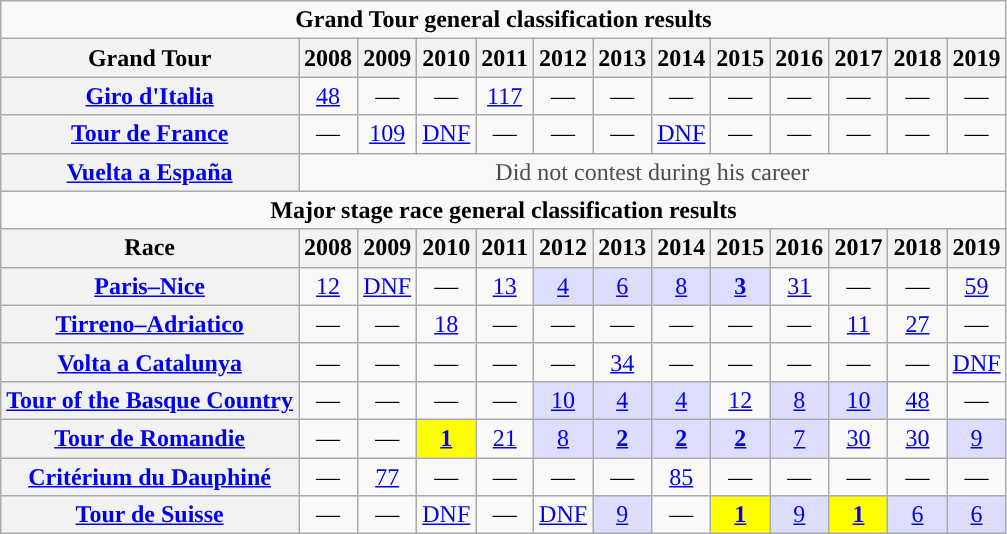<table class="wikitable plainrowheaders">
<tr>
<td colspan="13" align="center"><strong>Grand Tour general classification results</strong></td>
</tr>
<tr>
<th scope="col">Grand Tour</th>
<th scope="col">2008</th>
<th scope="col">2009</th>
<th scope="col">2010</th>
<th scope="col">2011</th>
<th scope="col">2012</th>
<th scope="col">2013</th>
<th scope="col">2014</th>
<th scope="col">2015</th>
<th scope="col">2016</th>
<th scope="col">2017</th>
<th scope="col">2018</th>
<th scope="col">2019</th>
</tr>
<tr style="text-align:center;">
<th scope="row"> <a href='#'>Giro d'Italia</a></th>
<td><a href='#'>48</a></td>
<td>—</td>
<td>—</td>
<td><a href='#'>117</a></td>
<td>—</td>
<td>—</td>
<td>—</td>
<td>—</td>
<td>—</td>
<td>—</td>
<td>—</td>
<td>—</td>
</tr>
<tr style="text-align:center;">
<th scope="row"> <a href='#'>Tour de France</a></th>
<td>—</td>
<td><a href='#'>109</a></td>
<td><a href='#'>DNF</a></td>
<td>—</td>
<td>—</td>
<td>—</td>
<td><a href='#'>DNF</a></td>
<td>—</td>
<td>—</td>
<td>—</td>
<td>—</td>
<td>—</td>
</tr>
<tr style="text-align:center;">
<th scope="row"> <a href='#'>Vuelta a España</a></th>
<td style="color:#4d4d4d;" colspan=12>Did not contest during his career</td>
</tr>
<tr>
<td colspan="19" align="center"><strong>Major stage race general classification results</strong></td>
</tr>
<tr>
<th scope="col">Race</th>
<th scope="col">2008</th>
<th scope="col">2009</th>
<th scope="col">2010</th>
<th scope="col">2011</th>
<th scope="col">2012</th>
<th scope="col">2013</th>
<th scope="col">2014</th>
<th scope="col">2015</th>
<th scope="col">2016</th>
<th scope="col">2017</th>
<th scope="col">2018</th>
<th scope="col">2019</th>
</tr>
<tr style="text-align:center;">
<th scope="row"> <a href='#'>Paris–Nice</a></th>
<td><a href='#'>12</a></td>
<td><a href='#'>DNF</a></td>
<td>—</td>
<td><a href='#'>13</a></td>
<td style="background:#ddf;"><a href='#'>4</a></td>
<td style="background:#ddf;"><a href='#'>6</a></td>
<td style="background:#ddf;"><a href='#'>8</a></td>
<td style="background:#ddf;"><a href='#'><strong>3</strong></a></td>
<td><a href='#'>31</a></td>
<td>—</td>
<td>—</td>
<td><a href='#'>59</a></td>
</tr>
<tr style="text-align:center;">
<th scope="row"> <a href='#'>Tirreno–Adriatico</a></th>
<td>—</td>
<td>—</td>
<td><a href='#'>18</a></td>
<td>—</td>
<td>—</td>
<td>—</td>
<td>—</td>
<td>—</td>
<td>—</td>
<td><a href='#'>11</a></td>
<td><a href='#'>27</a></td>
<td>—</td>
</tr>
<tr style="text-align:center;">
<th scope="row"> <a href='#'>Volta a Catalunya</a></th>
<td>—</td>
<td>—</td>
<td>—</td>
<td>—</td>
<td>—</td>
<td><a href='#'>34</a></td>
<td>—</td>
<td>—</td>
<td>—</td>
<td>—</td>
<td>—</td>
<td><a href='#'>DNF</a></td>
</tr>
<tr style="text-align:center;">
<th scope="row"> <a href='#'>Tour of the Basque Country</a></th>
<td>—</td>
<td>—</td>
<td>—</td>
<td>—</td>
<td style="background:#ddf;"><a href='#'>10</a></td>
<td style="background:#ddf;"><a href='#'>4</a></td>
<td style="background:#ddf;"><a href='#'>4</a></td>
<td><a href='#'>12</a></td>
<td style="background:#ddf;"><a href='#'>8</a></td>
<td style="background:#ddf;"><a href='#'>10</a></td>
<td><a href='#'>48</a></td>
<td>—</td>
</tr>
<tr style="text-align:center;">
<th scope="row"> <a href='#'>Tour de Romandie</a></th>
<td>—</td>
<td>—</td>
<td style="background:yellow;"><a href='#'><strong>1</strong></a></td>
<td><a href='#'>21</a></td>
<td style="background:#ddf;"><a href='#'>8</a></td>
<td style="background:#ddf;"><a href='#'><strong>2</strong></a></td>
<td style="background:#ddf;"><a href='#'><strong>2</strong></a></td>
<td style="background:#ddf;"><a href='#'><strong>2</strong></a></td>
<td style="background:#ddf;"><a href='#'>7</a></td>
<td><a href='#'>30</a></td>
<td><a href='#'>30</a></td>
<td style="background:#ddf;"><a href='#'>9</a></td>
</tr>
<tr style="text-align:center;">
<th scope="row"> <a href='#'>Critérium du Dauphiné</a></th>
<td>—</td>
<td><a href='#'>77</a></td>
<td>—</td>
<td>—</td>
<td>—</td>
<td>—</td>
<td><a href='#'>85</a></td>
<td>—</td>
<td>—</td>
<td>—</td>
<td>—</td>
<td>—</td>
</tr>
<tr align="center">
<th scope="row"> <a href='#'>Tour de Suisse</a></th>
<td>—</td>
<td>—</td>
<td><a href='#'>DNF</a></td>
<td>—</td>
<td><a href='#'>DNF</a></td>
<td style="background:#ddf;"><a href='#'>9</a></td>
<td>—</td>
<td style="background:yellow;"><a href='#'><strong>1</strong></a></td>
<td style="background:#ddf;"><a href='#'>9</a></td>
<td style="background:yellow;"><a href='#'><strong>1</strong></a></td>
<td style="background:#ddf;"><a href='#'>6</a></td>
<td style="background:#ddf;"><a href='#'>6</a></td>
</tr>
</table>
